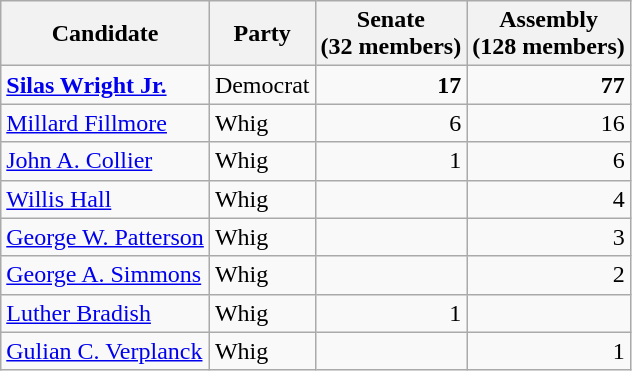<table class=wikitable>
<tr>
<th>Candidate</th>
<th>Party</th>
<th>Senate <br>(32 members)<br></th>
<th>Assembly <br>(128 members)</th>
</tr>
<tr>
<td><strong><a href='#'>Silas Wright Jr.</a></strong></td>
<td>Democrat</td>
<td align="right"><strong>17</strong></td>
<td align="right"><strong>77</strong></td>
</tr>
<tr>
<td><a href='#'>Millard Fillmore</a></td>
<td>Whig</td>
<td align="right">6</td>
<td align="right">16</td>
</tr>
<tr>
<td><a href='#'>John A. Collier</a></td>
<td>Whig</td>
<td align="right">1</td>
<td align="right">6</td>
</tr>
<tr>
<td><a href='#'>Willis Hall</a></td>
<td>Whig</td>
<td align="right"></td>
<td align="right">4</td>
</tr>
<tr>
<td><a href='#'>George W. Patterson</a></td>
<td>Whig</td>
<td align="right"></td>
<td align="right">3</td>
</tr>
<tr>
<td><a href='#'>George A. Simmons</a></td>
<td>Whig</td>
<td align="right"></td>
<td align="right">2</td>
</tr>
<tr>
<td><a href='#'>Luther Bradish</a></td>
<td>Whig</td>
<td align="right">1</td>
<td align="right"></td>
</tr>
<tr>
<td><a href='#'>Gulian C. Verplanck</a></td>
<td>Whig</td>
<td align="right"></td>
<td align="right">1</td>
</tr>
</table>
